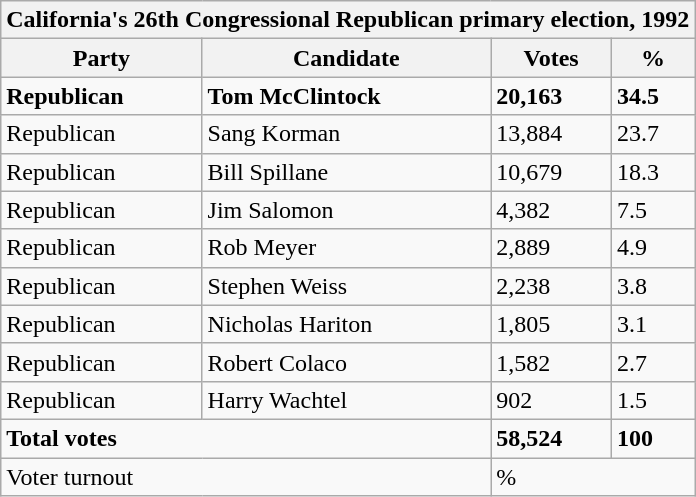<table class="wikitable">
<tr>
<th colspan="4">California's 26th Congressional Republican primary election, 1992</th>
</tr>
<tr>
<th>Party</th>
<th>Candidate</th>
<th>Votes</th>
<th>%</th>
</tr>
<tr>
<td><strong>Republican</strong></td>
<td><strong>Tom McClintock</strong></td>
<td><strong>20,163</strong></td>
<td><strong>34.5</strong></td>
</tr>
<tr>
<td>Republican</td>
<td>Sang Korman</td>
<td>13,884</td>
<td>23.7</td>
</tr>
<tr>
<td>Republican</td>
<td>Bill Spillane</td>
<td>10,679</td>
<td>18.3</td>
</tr>
<tr>
<td>Republican</td>
<td>Jim Salomon</td>
<td>4,382</td>
<td>7.5</td>
</tr>
<tr>
<td>Republican</td>
<td>Rob Meyer</td>
<td>2,889</td>
<td>4.9</td>
</tr>
<tr>
<td>Republican</td>
<td>Stephen Weiss</td>
<td>2,238</td>
<td>3.8</td>
</tr>
<tr>
<td>Republican</td>
<td>Nicholas Hariton</td>
<td>1,805</td>
<td>3.1</td>
</tr>
<tr>
<td>Republican</td>
<td>Robert Colaco</td>
<td>1,582</td>
<td>2.7</td>
</tr>
<tr>
<td>Republican</td>
<td>Harry Wachtel</td>
<td>902</td>
<td>1.5</td>
</tr>
<tr>
<td colspan="2"><strong>Total votes</strong></td>
<td><strong>58,524</strong></td>
<td><strong>100</strong></td>
</tr>
<tr>
<td colspan="2">Voter turnout</td>
<td colspan="2">%</td>
</tr>
</table>
